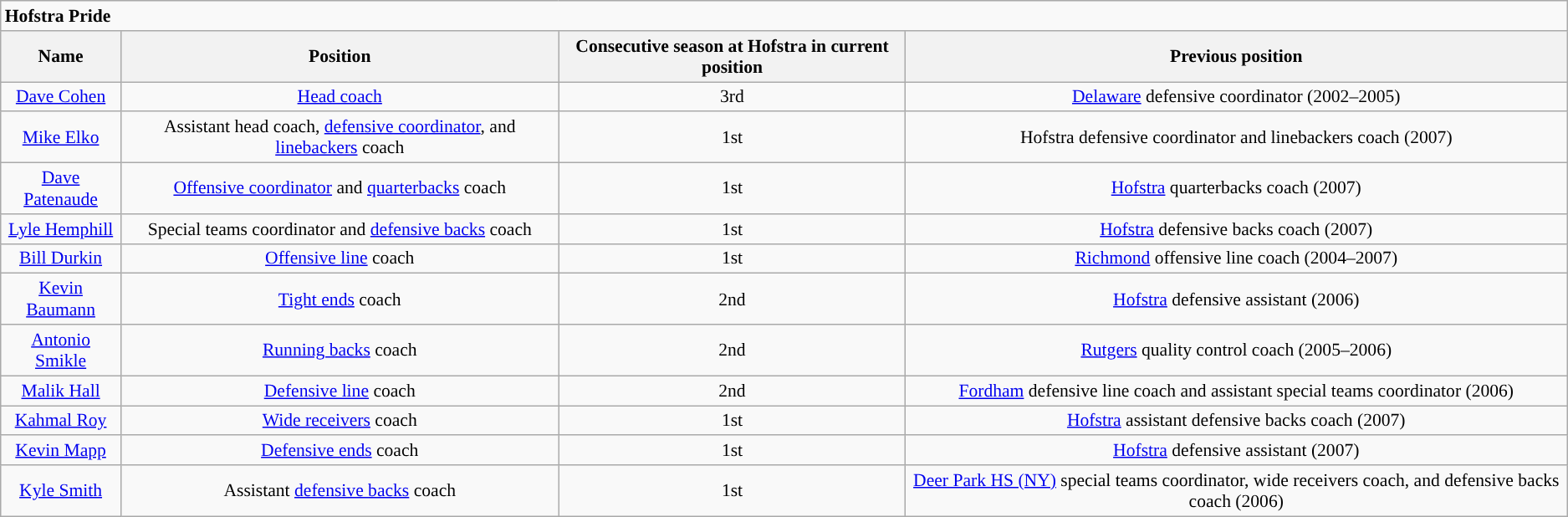<table class="wikitable" style="font-size:90%;">
<tr>
<td colspan=5><strong>Hofstra Pride</strong></td>
</tr>
<tr align="center";>
<th>Name</th>
<th>Position</th>
<th>Consecutive season at Hofstra in current position</th>
<th>Previous position</th>
</tr>
<tr align="center";>
<td><a href='#'>Dave Cohen</a></td>
<td><a href='#'>Head coach</a></td>
<td>3rd</td>
<td><a href='#'>Delaware</a> defensive coordinator (2002–2005)</td>
</tr>
<tr align="center";>
<td><a href='#'>Mike Elko</a></td>
<td>Assistant head coach, <a href='#'>defensive coordinator</a>, and <a href='#'>linebackers</a> coach</td>
<td>1st</td>
<td>Hofstra defensive coordinator and linebackers coach (2007)</td>
</tr>
<tr align="center";>
<td><a href='#'>Dave Patenaude</a></td>
<td><a href='#'>Offensive coordinator</a> and <a href='#'>quarterbacks</a> coach</td>
<td>1st</td>
<td><a href='#'>Hofstra</a> quarterbacks coach (2007)</td>
</tr>
<tr align="center";>
<td><a href='#'>Lyle Hemphill</a></td>
<td>Special teams coordinator and <a href='#'>defensive backs</a> coach</td>
<td>1st</td>
<td><a href='#'>Hofstra</a> defensive backs coach (2007)</td>
</tr>
<tr align="center";>
<td><a href='#'>Bill Durkin</a></td>
<td><a href='#'>Offensive line</a> coach</td>
<td>1st</td>
<td><a href='#'>Richmond</a> offensive line coach (2004–2007)</td>
</tr>
<tr align="center";>
<td><a href='#'>Kevin Baumann</a></td>
<td><a href='#'>Tight ends</a> coach</td>
<td>2nd</td>
<td><a href='#'>Hofstra</a> defensive assistant (2006)</td>
</tr>
<tr align="center";>
<td><a href='#'>Antonio Smikle</a></td>
<td><a href='#'>Running backs</a> coach</td>
<td>2nd</td>
<td><a href='#'>Rutgers</a> quality control coach (2005–2006)</td>
</tr>
<tr align="center";>
<td><a href='#'>Malik Hall</a></td>
<td><a href='#'>Defensive line</a> coach</td>
<td>2nd</td>
<td><a href='#'>Fordham</a> defensive line coach and assistant special teams coordinator (2006)</td>
</tr>
<tr align="center";>
<td><a href='#'>Kahmal Roy</a></td>
<td><a href='#'>Wide receivers</a> coach</td>
<td>1st</td>
<td><a href='#'>Hofstra</a> assistant defensive backs coach (2007)</td>
</tr>
<tr align="center";>
<td><a href='#'>Kevin Mapp</a></td>
<td><a href='#'>Defensive ends</a> coach</td>
<td>1st</td>
<td><a href='#'>Hofstra</a> defensive assistant (2007)</td>
</tr>
<tr align="center" ;>
<td><a href='#'>Kyle Smith</a></td>
<td>Assistant <a href='#'>defensive backs</a> coach</td>
<td>1st</td>
<td><a href='#'>Deer Park HS (NY)</a> special teams coordinator, wide receivers coach, and defensive backs coach (2006)</td>
</tr>
</table>
